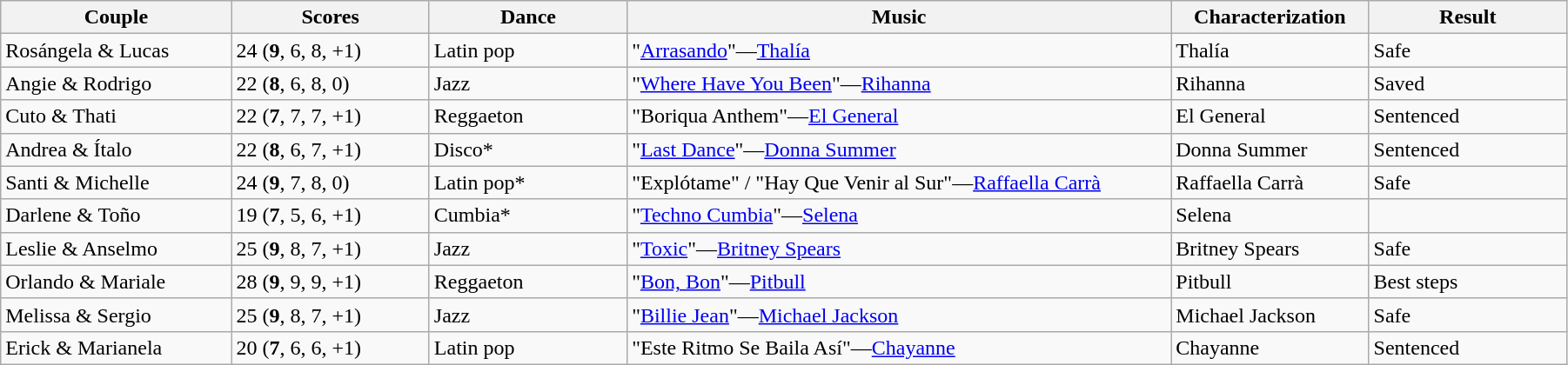<table class="wikitable sortable" style="width:95%; white-space:nowrap">
<tr>
<th style="width:14%;">Couple</th>
<th style="width:12%;">Scores</th>
<th style="width:12%;">Dance</th>
<th style="width:33%;">Music</th>
<th style="width:12%;">Characterization</th>
<th style="width:12%;">Result</th>
</tr>
<tr>
<td>Rosángela & Lucas</td>
<td>24 (<strong>9</strong>, 6, 8, +1)</td>
<td>Latin pop</td>
<td>"<a href='#'>Arrasando</a>"—<a href='#'>Thalía</a></td>
<td>Thalía</td>
<td>Safe</td>
</tr>
<tr>
<td>Angie & Rodrigo</td>
<td>22 (<strong>8</strong>, 6, 8, 0)</td>
<td>Jazz</td>
<td>"<a href='#'>Where Have You Been</a>"—<a href='#'>Rihanna</a></td>
<td>Rihanna</td>
<td>Saved</td>
</tr>
<tr>
<td>Cuto & Thati</td>
<td>22 (<strong>7</strong>, 7, 7, +1)</td>
<td>Reggaeton</td>
<td>"Boriqua Anthem"—<a href='#'>El General</a></td>
<td>El General</td>
<td>Sentenced</td>
</tr>
<tr>
<td>Andrea & Ítalo</td>
<td>22 (<strong>8</strong>, 6, 7, +1)</td>
<td>Disco*</td>
<td>"<a href='#'>Last Dance</a>"—<a href='#'>Donna Summer</a></td>
<td>Donna Summer</td>
<td>Sentenced</td>
</tr>
<tr>
<td>Santi & Michelle</td>
<td>24 (<strong>9</strong>, 7, 8, 0)</td>
<td>Latin pop*</td>
<td>"Explótame" / "Hay Que Venir al Sur"—<a href='#'>Raffaella Carrà</a></td>
<td>Raffaella Carrà</td>
<td>Safe</td>
</tr>
<tr>
<td>Darlene & Toño</td>
<td>19 (<strong>7</strong>, 5, 6, +1)</td>
<td>Cumbia*</td>
<td>"<a href='#'>Techno Cumbia</a>"—<a href='#'>Selena</a></td>
<td>Selena</td>
<td></td>
</tr>
<tr>
<td>Leslie & Anselmo</td>
<td>25 (<strong>9</strong>, 8, 7, +1)</td>
<td>Jazz</td>
<td>"<a href='#'>Toxic</a>"—<a href='#'>Britney Spears</a></td>
<td>Britney Spears</td>
<td>Safe</td>
</tr>
<tr>
<td>Orlando & Mariale</td>
<td>28 (<strong>9</strong>, 9, 9, +1)</td>
<td>Reggaeton</td>
<td>"<a href='#'>Bon, Bon</a>"—<a href='#'>Pitbull</a></td>
<td>Pitbull</td>
<td>Best steps</td>
</tr>
<tr>
<td>Melissa & Sergio</td>
<td>25 (<strong>9</strong>, 8, 7, +1)</td>
<td>Jazz</td>
<td>"<a href='#'>Billie Jean</a>"—<a href='#'>Michael Jackson</a></td>
<td>Michael Jackson</td>
<td>Safe</td>
</tr>
<tr>
<td>Erick & Marianela</td>
<td>20 (<strong>7</strong>, 6, 6, +1)</td>
<td>Latin pop</td>
<td>"Este Ritmo Se Baila Así"—<a href='#'>Chayanne</a></td>
<td>Chayanne</td>
<td>Sentenced</td>
</tr>
</table>
